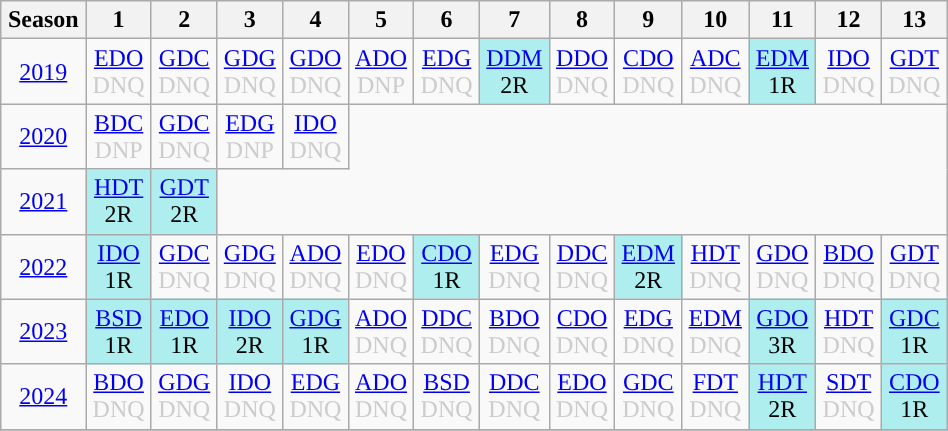<table class="wikitable" style="width:50%; margin:0">
<tr>
<th>Season</th>
<th>1</th>
<th>2</th>
<th>3</th>
<th>4</th>
<th>5</th>
<th>6</th>
<th>7</th>
<th>8</th>
<th>9</th>
<th>10</th>
<th>11</th>
<th>12</th>
<th>13</th>
</tr>
<tr>
<td style="text-align:center;"background:#efefef;"><a href='#'>2019</a></td>
<td style="text-align:center; color:#ccc;"><a href='#'>EDO</a><br>DNQ</td>
<td style="text-align:center; color:#ccc;"><a href='#'>GDC</a><br>DNQ</td>
<td style="text-align:center; color:#ccc;"><a href='#'>GDG</a><br>DNQ</td>
<td style="text-align:center; color:#ccc;"><a href='#'>GDO</a><br>DNQ</td>
<td style="text-align:center; color:#ccc;"><a href='#'>ADO</a><br>DNP</td>
<td style="text-align:center; color:#ccc;"><a href='#'>EDG</a><br>DNQ</td>
<td style="text-align:center; background:#afeeee;"><a href='#'>DDM</a><br>2R</td>
<td style="text-align:center; color:#ccc;"><a href='#'>DDO</a><br>DNQ</td>
<td style="text-align:center; color:#ccc;"><a href='#'>CDO</a><br>DNQ</td>
<td style="text-align:center; color:#ccc;"><a href='#'>ADC</a><br>DNQ</td>
<td style="text-align:center; background:#afeeee;"><a href='#'>EDM</a><br>1R</td>
<td style="text-align:center; color:#ccc;"><a href='#'>IDO</a><br>DNQ</td>
<td style="text-align:center; color:#ccc;"><a href='#'>GDT</a><br>DNQ</td>
</tr>
<tr>
<td style="text-align:center;"background:#efefef;"><a href='#'>2020</a></td>
<td style="text-align:center; color:#ccc;"><a href='#'>BDC</a><br>DNP</td>
<td style="text-align:center; color:#ccc;"><a href='#'>GDC</a><br>DNQ</td>
<td style="text-align:center; color:#ccc;"><a href='#'>EDG</a><br>DNP</td>
<td style="text-align:center; color:#ccc;"><a href='#'>IDO</a><br>DNQ</td>
</tr>
<tr>
<td style="text-align:center;"background:#efefef;"><a href='#'>2021</a></td>
<td style="text-align:center; background:#afeeee;"><a href='#'>HDT</a><br>2R</td>
<td style="text-align:center; background:#afeeee;"><a href='#'>GDT</a><br>2R</td>
</tr>
<tr>
<td style="text-align:center;"background:#efefef;"><a href='#'>2022</a></td>
<td style="text-align:center; background:#afeeee;"><a href='#'>IDO</a><br>1R</td>
<td style="text-align:center; color:#ccc;"><a href='#'>GDC</a><br>DNQ</td>
<td style="text-align:center; color:#ccc;"><a href='#'>GDG</a><br>DNQ</td>
<td style="text-align:center; color:#ccc;"><a href='#'>ADO</a><br>DNQ</td>
<td style="text-align:center; color:#ccc;"><a href='#'>EDO</a><br>DNQ</td>
<td style="text-align:center; background:#afeeee;"><a href='#'>CDO</a><br>1R</td>
<td style="text-align:center; color:#ccc;"><a href='#'>EDG</a><br>DNQ</td>
<td style="text-align:center; color:#ccc;"><a href='#'>DDC</a><br>DNQ</td>
<td style="text-align:center; background:#afeeee;"><a href='#'>EDM</a><br>2R</td>
<td style="text-align:center; color:#ccc;"><a href='#'>HDT</a><br>DNQ</td>
<td style="text-align:center; color:#ccc;"><a href='#'>GDO</a><br>DNQ</td>
<td style="text-align:center; color:#ccc;"><a href='#'>BDO</a><br>DNQ</td>
<td style="text-align:center; color:#ccc;"><a href='#'>GDT</a><br>DNQ</td>
</tr>
<tr>
<td style="text-align:center;"background:#efefef;"><a href='#'>2023</a></td>
<td style="text-align:center; background:#afeeee;"><a href='#'>BSD</a><br>1R</td>
<td style="text-align:center; background:#afeeee;"><a href='#'>EDO</a><br>1R</td>
<td style="text-align:center; background:#afeeee;"><a href='#'>IDO</a><br>2R</td>
<td style="text-align:center; background:#afeeee;"><a href='#'>GDG</a><br>1R</td>
<td style="text-align:center; color:#ccc;"><a href='#'>ADO</a><br>DNQ</td>
<td style="text-align:center; color:#ccc;"><a href='#'>DDC</a><br>DNQ</td>
<td style="text-align:center; color:#ccc;"><a href='#'>BDO</a><br>DNQ</td>
<td style="text-align:center; color:#ccc;"><a href='#'>CDO</a><br>DNQ</td>
<td style="text-align:center; color:#ccc;"><a href='#'>EDG</a><br>DNQ</td>
<td style="text-align:center; color:#ccc;"><a href='#'>EDM</a><br>DNQ</td>
<td style="text-align:center; background:#afeeee;"><a href='#'>GDO</a><br>3R</td>
<td style="text-align:center; color:#ccc;"><a href='#'>HDT</a><br>DNQ</td>
<td style="text-align:center; background:#afeeee;"><a href='#'>GDC</a><br>1R</td>
</tr>
<tr>
<td style="text-align:center; "background:#efefef;"><a href='#'>2024</a></td>
<td style="text-align:center; color:#ccc;"><a href='#'>BDO</a><br>DNQ</td>
<td style="text-align:center; color:#ccc;"><a href='#'>GDG</a><br>DNQ</td>
<td style="text-align:center; color:#ccc;"><a href='#'>IDO</a><br>DNQ</td>
<td style="text-align:center; color:#ccc;"><a href='#'>EDG</a><br>DNQ</td>
<td style="text-align:center; color:#ccc;"><a href='#'>ADO</a><br>DNQ</td>
<td style="text-align:center; color:#ccc;"><a href='#'>BSD</a><br>DNQ</td>
<td style="text-align:center; color:#ccc;"><a href='#'>DDC</a><br>DNQ</td>
<td style="text-align:center; color:#ccc;"><a href='#'>EDO</a><br>DNQ</td>
<td style="text-align:center; color:#ccc;"><a href='#'>GDC</a><br>DNQ</td>
<td style="text-align:center; color:#ccc;"><a href='#'>FDT</a><br>DNQ</td>
<td style="text-align:center; background:#afeeee;"><a href='#'>HDT</a><br>2R</td>
<td style="text-align:center; color:#ccc;"><a href='#'>SDT</a><br>DNQ</td>
<td style="text-align:center; background:#afeeee;"><a href='#'>CDO</a><br>1R</td>
</tr>
<tr>
</tr>
</table>
